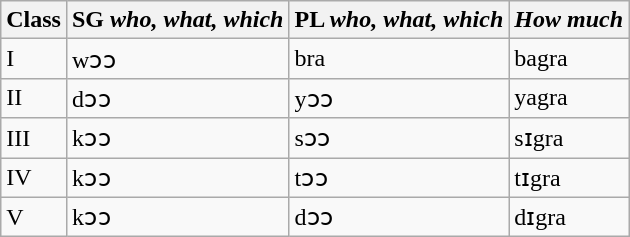<table class="wikitable">
<tr>
<th>Class</th>
<th>SG <em>who, what, which</em></th>
<th>PL <em>who, what, which</em></th>
<th><em>How much</em></th>
</tr>
<tr>
<td>I</td>
<td>wɔɔ</td>
<td>bra</td>
<td>bagra</td>
</tr>
<tr>
<td>II</td>
<td>dɔɔ</td>
<td>yɔɔ</td>
<td>yagra</td>
</tr>
<tr>
<td>III</td>
<td>kɔɔ</td>
<td>sɔɔ</td>
<td>sɪgra</td>
</tr>
<tr>
<td>IV</td>
<td>kɔɔ</td>
<td>tɔɔ</td>
<td>tɪgra</td>
</tr>
<tr>
<td>V</td>
<td>kɔɔ</td>
<td>dɔɔ</td>
<td>dɪgra</td>
</tr>
</table>
